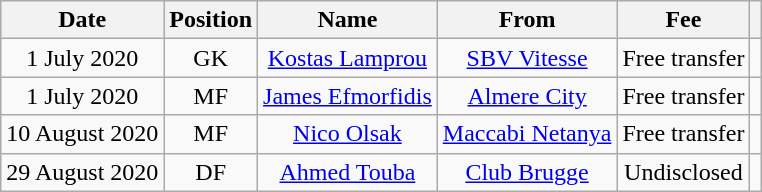<table class="wikitable" style="text-align:center;">
<tr>
<th>Date</th>
<th>Position</th>
<th>Name</th>
<th>From</th>
<th>Fee</th>
<th></th>
</tr>
<tr>
<td>1 July 2020</td>
<td>GK</td>
<td><a href='#'>Kostas Lamprou</a></td>
<td><a href='#'>SBV Vitesse</a></td>
<td>Free transfer</td>
<td></td>
</tr>
<tr>
<td>1 July 2020</td>
<td>MF</td>
<td><a href='#'>James Efmorfidis</a></td>
<td><a href='#'>Almere City</a></td>
<td>Free transfer</td>
<td></td>
</tr>
<tr>
<td>10 August 2020</td>
<td>MF</td>
<td><a href='#'>Nico Olsak</a></td>
<td> <a href='#'>Maccabi Netanya</a></td>
<td>Free transfer</td>
<td></td>
</tr>
<tr>
<td>29 August 2020</td>
<td>DF</td>
<td><a href='#'>Ahmed Touba</a></td>
<td> <a href='#'>Club Brugge</a></td>
<td>Undisclosed</td>
<td></td>
</tr>
</table>
